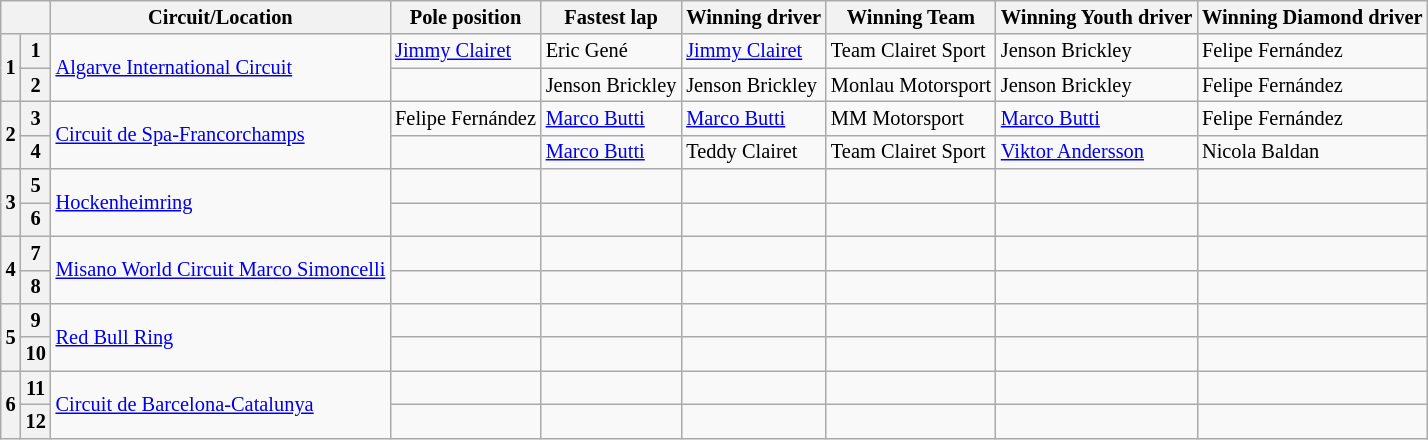<table class="wikitable" style="font-size: 85%;">
<tr>
<th colspan="2"></th>
<th>Circuit/Location</th>
<th>Pole position</th>
<th>Fastest lap</th>
<th>Winning driver</th>
<th>Winning Team</th>
<th>Winning Youth driver</th>
<th>Winning Diamond driver</th>
</tr>
<tr>
<th rowspan="2">1</th>
<th>1</th>
<td rowspan="2" nowrap=""> <a href='#'>Algarve International Circuit</a></td>
<td nowrap=""> <a href='#'>Jimmy Clairet</a></td>
<td nowrap=""> Eric Gené</td>
<td nowrap=""> <a href='#'>Jimmy Clairet</a></td>
<td nowrap=""> Team Clairet Sport</td>
<td nowrap=""> Jenson Brickley</td>
<td nowrap=""> Felipe Fernández</td>
</tr>
<tr>
<th>2</th>
<td></td>
<td nowrap=""> Jenson Brickley</td>
<td nowrap=""> Jenson Brickley</td>
<td nowrap=""> Monlau Motorsport</td>
<td nowrap=""> Jenson Brickley</td>
<td nowrap=""> Felipe Fernández</td>
</tr>
<tr>
<th rowspan="2">2</th>
<th>3</th>
<td rowspan="2" nowrap=""> <a href='#'>Circuit de Spa-Francorchamps</a></td>
<td nowrap=""> Felipe Fernández</td>
<td nowrap=""> <a href='#'>Marco Butti</a></td>
<td nowrap=""> <a href='#'>Marco Butti</a></td>
<td nowrap=""> MM Motorsport</td>
<td nowrap=""> <a href='#'>Marco Butti</a></td>
<td nowrap=""> Felipe Fernández</td>
</tr>
<tr>
<th>4</th>
<td></td>
<td nowrap=""> <a href='#'>Marco Butti</a></td>
<td nowrap=""> Teddy Clairet</td>
<td nowrap=""> Team Clairet Sport</td>
<td nowrap=""> <a href='#'>Viktor Andersson</a></td>
<td nowrap=""> Nicola Baldan</td>
</tr>
<tr>
<th rowspan="2">3</th>
<th>5</th>
<td rowspan="2" nowrap=""> <a href='#'>Hockenheimring</a></td>
<td nowrap=""></td>
<td nowrap=""></td>
<td nowrap=""></td>
<td nowrap=""></td>
<td nowrap=""></td>
<td nowrap=""></td>
</tr>
<tr>
<th>6</th>
<td></td>
<td nowrap=""></td>
<td nowrap=""></td>
<td nowrap=""></td>
<td nowrap=""></td>
<td nowrap=""></td>
</tr>
<tr>
<th rowspan="2">4</th>
<th>7</th>
<td rowspan="2" nowrap=""> <a href='#'>Misano World Circuit Marco Simoncelli</a></td>
<td nowrap=""></td>
<td nowrap=""></td>
<td nowrap=""></td>
<td nowrap=""></td>
<td nowrap=""></td>
<td nowrap=""></td>
</tr>
<tr>
<th>8</th>
<td></td>
<td nowrap=""></td>
<td nowrap=""></td>
<td nowrap=""></td>
<td nowrap=""></td>
<td nowrap=""></td>
</tr>
<tr>
<th rowspan="2">5</th>
<th>9</th>
<td rowspan="2" nowrap=""> <a href='#'>Red Bull Ring</a></td>
<td nowrap=""></td>
<td nowrap=""></td>
<td nowrap=""></td>
<td nowrap=""></td>
<td nowrap=""></td>
<td nowrap=""></td>
</tr>
<tr>
<th>10</th>
<td></td>
<td nowrap=""></td>
<td nowrap=""></td>
<td nowrap=""></td>
<td nowrap=""></td>
<td nowrap=""></td>
</tr>
<tr>
<th rowspan="2">6</th>
<th>11</th>
<td rowspan="2" nowrap=""> <a href='#'>Circuit de Barcelona-Catalunya</a></td>
<td nowrap=""></td>
<td nowrap=""></td>
<td nowrap=""></td>
<td nowrap=""></td>
<td nowrap=""></td>
<td nowrap=""></td>
</tr>
<tr>
<th>12</th>
<td></td>
<td nowrap=""></td>
<td nowrap=""></td>
<td nowrap=""></td>
<td nowrap=""></td>
<td nowrap=""></td>
</tr>
</table>
